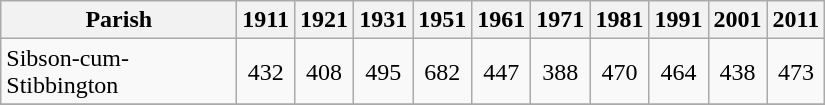<table class="wikitable" style="text-align: center; ">
<tr>
<th width="150">Parish<br></th>
<th width="30">1911<br></th>
<th width="30">1921<br></th>
<th width="30">1931<br></th>
<th width="30">1951<br></th>
<th width="30">1961<br></th>
<th width="30">1971<br></th>
<th width="30">1981<br></th>
<th width="30">1991<br></th>
<th width="30">2001<br></th>
<th width="30">2011 <br></th>
</tr>
<tr>
<td align=left>Sibson-cum-Stibbington</td>
<td align="center">432</td>
<td align="center">408</td>
<td align="center">495</td>
<td align="center">682</td>
<td align="center">447</td>
<td align="center">388</td>
<td align="center">470</td>
<td align="center">464</td>
<td align="center">438</td>
<td align="center">473</td>
</tr>
<tr>
</tr>
</table>
